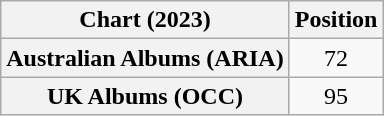<table class="wikitable plainrowheaders sortable" style="text-align:center">
<tr>
<th scope="col">Chart (2023)</th>
<th scope="col">Position</th>
</tr>
<tr>
<th scope="row">Australian Albums (ARIA)</th>
<td>72</td>
</tr>
<tr>
<th scope="row">UK Albums (OCC)</th>
<td>95</td>
</tr>
</table>
